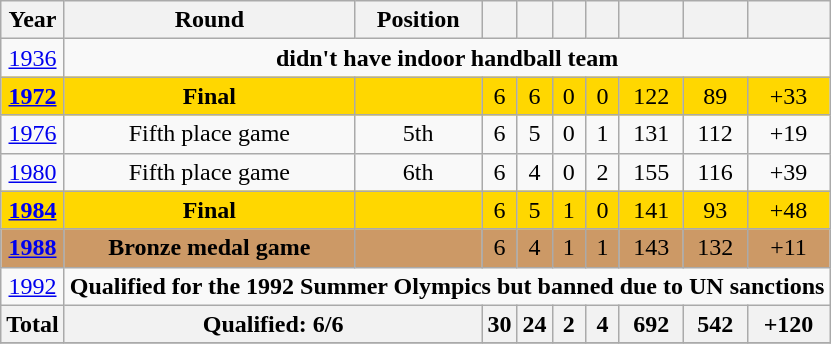<table class="wikitable" style="text-align: center;">
<tr>
<th>Year</th>
<th>Round</th>
<th>Position</th>
<th width="15"></th>
<th width="15"></th>
<th width="15"></th>
<th width="15"></th>
<th></th>
<th></th>
<th></th>
</tr>
<tr>
<td> <a href='#'>1936</a></td>
<td colspan="9"><strong>didn't have indoor handball team </strong></td>
</tr>
<tr style="background:gold;">
<td> <strong><a href='#'>1972</a></strong></td>
<td><strong>Final</strong></td>
<td></td>
<td>6</td>
<td>6</td>
<td>0</td>
<td>0</td>
<td>122</td>
<td>89</td>
<td>+33</td>
</tr>
<tr>
<td> <a href='#'>1976</a></td>
<td>Fifth place game</td>
<td>5th</td>
<td>6</td>
<td>5</td>
<td>0</td>
<td>1</td>
<td>131</td>
<td>112</td>
<td>+19</td>
</tr>
<tr>
<td> <a href='#'>1980</a></td>
<td>Fifth place game</td>
<td>6th</td>
<td>6</td>
<td>4</td>
<td>0</td>
<td>2</td>
<td>155</td>
<td>116</td>
<td>+39</td>
</tr>
<tr style="background:gold;">
<td> <strong><a href='#'>1984</a></strong></td>
<td><strong>Final</strong></td>
<td></td>
<td>6</td>
<td>5</td>
<td>1</td>
<td>0</td>
<td>141</td>
<td>93</td>
<td>+48</td>
</tr>
<tr style="background:#c96;">
<td> <strong><a href='#'>1988</a></strong></td>
<td><strong>Bronze medal game</strong></td>
<td></td>
<td>6</td>
<td>4</td>
<td>1</td>
<td>1</td>
<td>143</td>
<td>132</td>
<td>+11</td>
</tr>
<tr>
<td> <a href='#'>1992</a></td>
<td colspan="9"><strong>Qualified for the 1992 Summer Olympics but banned due to UN sanctions</strong></td>
</tr>
<tr>
<th>Total</th>
<th colspan="2">Qualified: 6/6</th>
<th>30</th>
<th>24</th>
<th>2</th>
<th>4</th>
<th>692</th>
<th>542</th>
<th>+120</th>
</tr>
<tr>
</tr>
</table>
